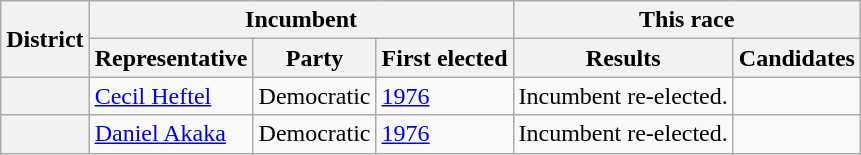<table class=wikitable>
<tr>
<th rowspan=2>District</th>
<th colspan=3>Incumbent</th>
<th colspan=2>This race</th>
</tr>
<tr>
<th>Representative</th>
<th>Party</th>
<th>First elected</th>
<th>Results</th>
<th>Candidates</th>
</tr>
<tr>
<th></th>
<td><a href='#'>Cecil Heftel</a></td>
<td>Democratic</td>
<td><a href='#'>1976</a></td>
<td>Incumbent re-elected.</td>
<td nowrap></td>
</tr>
<tr>
<th></th>
<td><a href='#'>Daniel Akaka</a></td>
<td>Democratic</td>
<td><a href='#'>1976</a></td>
<td>Incumbent re-elected.</td>
<td nowrap></td>
</tr>
</table>
